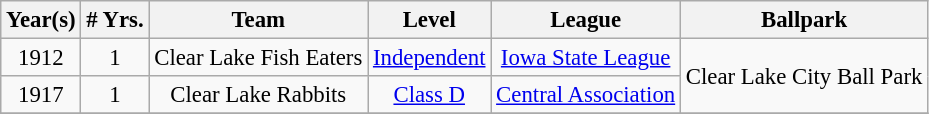<table class="wikitable" style="text-align:center; font-size: 95%;">
<tr>
<th>Year(s)</th>
<th># Yrs.</th>
<th>Team</th>
<th>Level</th>
<th>League</th>
<th>Ballpark</th>
</tr>
<tr>
<td>1912</td>
<td>1</td>
<td>Clear Lake Fish Eaters</td>
<td><a href='#'>Independent</a></td>
<td><a href='#'>Iowa State League</a></td>
<td rowspan=2>Clear Lake City Ball Park</td>
</tr>
<tr>
<td>1917</td>
<td>1</td>
<td>Clear Lake Rabbits</td>
<td><a href='#'>Class D</a></td>
<td><a href='#'>Central Association</a></td>
</tr>
<tr>
</tr>
</table>
